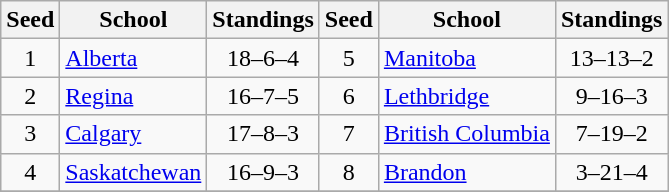<table class="wikitable">
<tr>
<th>Seed</th>
<th width:120px">School</th>
<th>Standings</th>
<th>Seed</th>
<th width:120px">School</th>
<th>Standings</th>
</tr>
<tr>
<td align=center>1</td>
<td><a href='#'>Alberta</a></td>
<td align=center>18–6–4</td>
<td align=center>5</td>
<td><a href='#'>Manitoba</a></td>
<td align=center>13–13–2</td>
</tr>
<tr>
<td align=center>2</td>
<td><a href='#'>Regina</a></td>
<td align=center>16–7–5</td>
<td align=center>6</td>
<td><a href='#'>Lethbridge</a></td>
<td align=center>9–16–3</td>
</tr>
<tr>
<td align=center>3</td>
<td><a href='#'>Calgary</a></td>
<td align=center>17–8–3</td>
<td align=center>7</td>
<td><a href='#'>British Columbia</a></td>
<td align=center>7–19–2</td>
</tr>
<tr>
<td align=center>4</td>
<td><a href='#'>Saskatchewan</a></td>
<td align=center>16–9–3</td>
<td align=center>8</td>
<td><a href='#'>Brandon</a></td>
<td align=center>3–21–4</td>
</tr>
<tr>
</tr>
</table>
